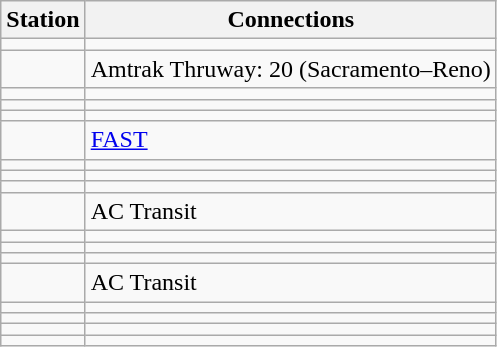<table class="wikitable">
<tr>
<th>Station</th>
<th>Connections</th>
</tr>
<tr>
<td></td>
<td></td>
</tr>
<tr>
<td></td>
<td> Amtrak Thruway: 20 (Sacramento–Reno)</td>
</tr>
<tr>
<td></td>
<td></td>
</tr>
<tr>
<td></td>
<td></td>
</tr>
<tr>
<td></td>
<td></td>
</tr>
<tr>
<td></td>
<td> <a href='#'>FAST</a></td>
</tr>
<tr>
<td></td>
<td></td>
</tr>
<tr>
<td></td>
<td></td>
</tr>
<tr>
<td></td>
<td></td>
</tr>
<tr>
<td></td>
<td> AC Transit</td>
</tr>
<tr>
<td></td>
<td></td>
</tr>
<tr>
<td></td>
<td></td>
</tr>
<tr>
<td></td>
<td></td>
</tr>
<tr>
<td></td>
<td> AC Transit</td>
</tr>
<tr>
<td></td>
<td></td>
</tr>
<tr>
<td></td>
<td></td>
</tr>
<tr>
<td></td>
<td></td>
</tr>
<tr>
<td></td>
<td></td>
</tr>
</table>
